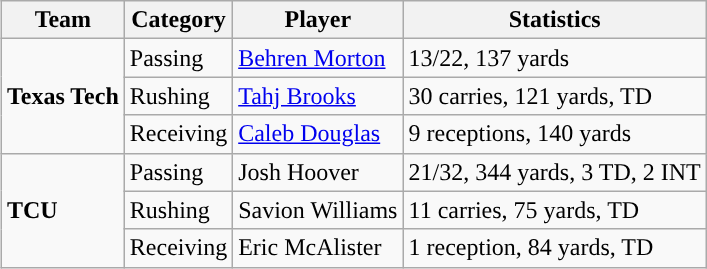<table class="wikitable" style="float: right;">
<tr>
<th>Team</th>
<th>Category</th>
<th>Player</th>
<th>Statistics</th>
</tr>
<tr>
<td rowspan=3><strong>Texas Tech</strong></td>
<td>Passing</td>
<td><a href='#'>Behren Morton</a></td>
<td>13/22, 137 yards</td>
</tr>
<tr>
<td>Rushing</td>
<td><a href='#'>Tahj Brooks</a></td>
<td>30 carries, 121 yards, TD</td>
</tr>
<tr>
<td>Receiving</td>
<td><a href='#'>Caleb Douglas</a></td>
<td>9 receptions, 140 yards</td>
</tr>
<tr>
<td rowspan=3><strong>TCU</strong></td>
<td>Passing</td>
<td>Josh Hoover</td>
<td>21/32, 344 yards, 3 TD, 2 INT</td>
</tr>
<tr>
<td>Rushing</td>
<td>Savion Williams</td>
<td>11 carries, 75 yards, TD</td>
</tr>
<tr>
<td>Receiving</td>
<td>Eric McAlister</td>
<td>1 reception, 84 yards, TD</td>
</tr>
</table>
